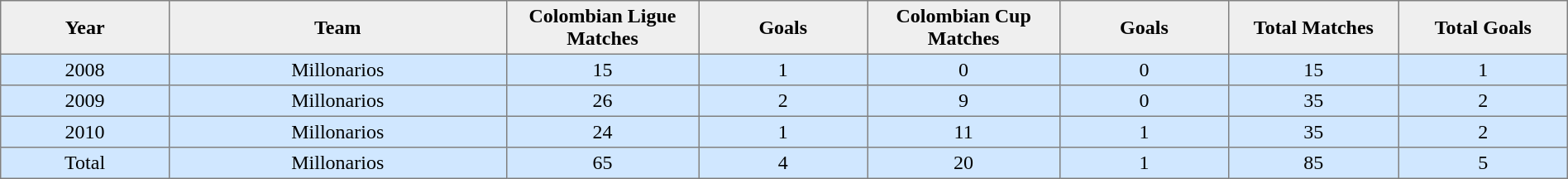<table cellpadding=3 cellspacing=0 width=100% width=40% border=1 style="border-collapse:collapse"|>
<tr align=center>
<th bgcolor=#efefef width=5%>Year</th>
<th bgcolor=#efefef width=10%>Team</th>
<th bgcolor=#efefef width=5%>Colombian Ligue Matches</th>
<th bgcolor=#efefef width=5%>Goals</th>
<th bgcolor=#efefef width=5%>Colombian Cup Matches</th>
<th bgcolor=#efefef width=5%>Goals</th>
<th bgcolor=#efefef width=5%>Total Matches</th>
<th bgcolor=#efefef width=5%>Total Goals</th>
</tr>
<tr align=center bgcolor=#D0E7FF>
<td>2008</td>
<td>Millonarios</td>
<td>15</td>
<td>1</td>
<td>0</td>
<td>0</td>
<td>15</td>
<td>1</td>
</tr>
<tr align=center bgcolor=#DOE7FF>
<td>2009</td>
<td>Millonarios</td>
<td>26</td>
<td>2</td>
<td>9</td>
<td>0</td>
<td>35</td>
<td>2</td>
</tr>
<tr align=center bgcolor=#DOE7FF>
<td>2010</td>
<td>Millonarios</td>
<td>24</td>
<td>1</td>
<td>11</td>
<td>1</td>
<td>35</td>
<td>2</td>
</tr>
<tr align=center bgcolor=#DOE7FF>
<td>Total</td>
<td>Millonarios</td>
<td>65</td>
<td>4</td>
<td>20</td>
<td>1</td>
<td>85</td>
<td>5</td>
</tr>
</table>
